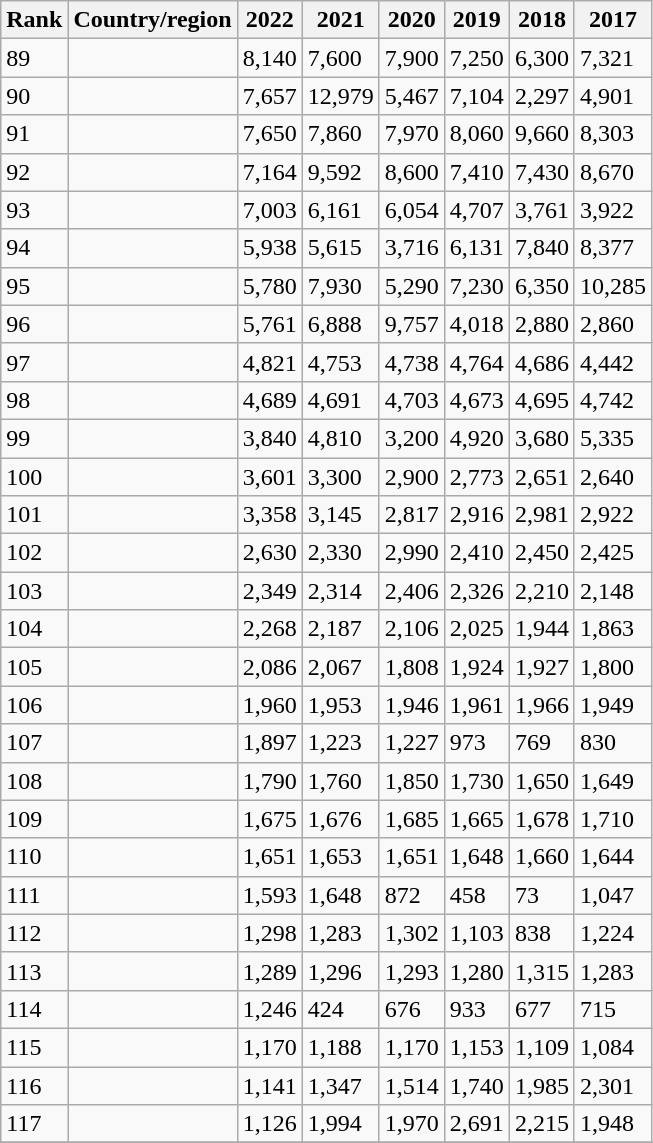<table class="wikitable sortable">
<tr>
<th>Rank</th>
<th>Country/region</th>
<th data-sort-type="number">2022</th>
<th data-sort-type="number">2021</th>
<th data-sort-type="number">2020</th>
<th data-sort-type="number">2019</th>
<th data-sort-type="number">2018</th>
<th data-sort-type="number">2017</th>
</tr>
<tr>
<td>89</td>
<td></td>
<td align="left">8,140</td>
<td align="left">7,600</td>
<td align="left">7,900</td>
<td align="left">7,250</td>
<td align="left">6,300</td>
<td align="left">7,321</td>
</tr>
<tr>
<td>90</td>
<td></td>
<td align="left">7,657</td>
<td align="left">12,979</td>
<td align="left">5,467</td>
<td align="left">7,104</td>
<td align="left">2,297</td>
<td align="left">4,901</td>
</tr>
<tr>
<td>91</td>
<td></td>
<td align="left">7,650</td>
<td align="left">7,860</td>
<td align="left">7,970</td>
<td align="left">8,060</td>
<td align="left">9,660</td>
<td align="left">8,303</td>
</tr>
<tr>
<td>92</td>
<td></td>
<td align="left">7,164</td>
<td align="left">9,592</td>
<td align="left">8,600</td>
<td align="left">7,410</td>
<td align="left">7,430</td>
<td align="left">8,670</td>
</tr>
<tr>
<td>93</td>
<td></td>
<td align="left">7,003</td>
<td align="left">6,161</td>
<td align="left">6,054</td>
<td align="left">4,707</td>
<td align="left">3,761</td>
<td align="left">3,922</td>
</tr>
<tr>
<td>94</td>
<td></td>
<td align="left">5,938</td>
<td align="left">5,615</td>
<td align="left">3,716</td>
<td align="left">6,131</td>
<td align="left">7,840</td>
<td align="left">8,377</td>
</tr>
<tr>
<td>95</td>
<td></td>
<td align="left">5,780</td>
<td align="left">7,930</td>
<td align="left">5,290</td>
<td align="left">7,230</td>
<td align="left">6,350</td>
<td align="left">10,285</td>
</tr>
<tr>
<td>96</td>
<td></td>
<td align="left">5,761</td>
<td align="left">6,888</td>
<td align="left">9,757</td>
<td align="left">4,018</td>
<td align="left">2,880</td>
<td align="left">2,860</td>
</tr>
<tr>
<td>97</td>
<td></td>
<td align="left">4,821</td>
<td align="left">4,753</td>
<td align="left">4,738</td>
<td align="left">4,764</td>
<td align="left">4,686</td>
<td align="left">4,442</td>
</tr>
<tr>
<td>98</td>
<td></td>
<td align="left">4,689</td>
<td align="left">4,691</td>
<td align="left">4,703</td>
<td align="left">4,673</td>
<td align="left">4,695</td>
<td align="left">4,742</td>
</tr>
<tr>
<td>99</td>
<td></td>
<td align="left">3,840</td>
<td align="left">4,810</td>
<td align="left">3,200</td>
<td align="left">4,920</td>
<td align="left">3,680</td>
<td align="left">5,335</td>
</tr>
<tr>
<td>100</td>
<td></td>
<td align="left">3,601</td>
<td align="left">3,300</td>
<td align="left">2,900</td>
<td align="left">2,773</td>
<td align="left">2,651</td>
<td align="left">2,640</td>
</tr>
<tr>
<td>101</td>
<td></td>
<td align="left">3,358</td>
<td align="left">3,145</td>
<td align="left">2,817</td>
<td align="left">2,916</td>
<td align="left">2,981</td>
<td align="left">2,922</td>
</tr>
<tr>
<td>102</td>
<td></td>
<td align="left">2,630</td>
<td align="left">2,330</td>
<td align="left">2,990</td>
<td align="left">2,410</td>
<td align="left">2,450</td>
<td align="left">2,425</td>
</tr>
<tr>
<td>103</td>
<td></td>
<td align="left">2,349</td>
<td align="left">2,314</td>
<td align="left">2,406</td>
<td align="left">2,326</td>
<td align="left">2,210</td>
<td align="left">2,148</td>
</tr>
<tr>
<td>104</td>
<td></td>
<td align="left">2,268</td>
<td align="left">2,187</td>
<td align="left">2,106</td>
<td align="left">2,025</td>
<td align="left">1,944</td>
<td align="left">1,863</td>
</tr>
<tr>
<td>105</td>
<td></td>
<td align="left">2,086</td>
<td align="left">2,067</td>
<td align="left">1,808</td>
<td align="left">1,924</td>
<td align="left">1,927</td>
<td align="left">1,800</td>
</tr>
<tr>
<td>106</td>
<td><em></em></td>
<td align="left">1,960</td>
<td align="left">1,953</td>
<td align="left">1,946</td>
<td align="left">1,961</td>
<td align="left">1,966</td>
<td align="left">1,949</td>
</tr>
<tr>
<td>107</td>
<td></td>
<td align="left">1,897</td>
<td align="left">1,223</td>
<td align="left">1,227</td>
<td align="left">973</td>
<td align="left">769</td>
<td align="left">830</td>
</tr>
<tr>
<td>108</td>
<td></td>
<td align="left">1,790</td>
<td align="left">1,760</td>
<td align="left">1,850</td>
<td align="left">1,730</td>
<td align="left">1,650</td>
<td align="left">1,649</td>
</tr>
<tr>
<td>109</td>
<td></td>
<td align="left">1,675</td>
<td align="left">1,676</td>
<td align="left">1,685</td>
<td align="left">1,665</td>
<td align="left">1,678</td>
<td align="left">1,710</td>
</tr>
<tr>
<td>110</td>
<td></td>
<td align="left">1,651</td>
<td align="left">1,653</td>
<td align="left">1,651</td>
<td align="left">1,648</td>
<td align="left">1,660</td>
<td align="left">1,644</td>
</tr>
<tr>
<td>111</td>
<td></td>
<td align="left">1,593</td>
<td align="left">1,648</td>
<td align="left">872</td>
<td align="left">458</td>
<td align="left">73</td>
<td align="left">1,047</td>
</tr>
<tr>
<td>112</td>
<td><em></em></td>
<td align="left">1,298</td>
<td align="left">1,283</td>
<td align="left">1,302</td>
<td align="left">1,103</td>
<td align="left">838</td>
<td align="left">1,224</td>
</tr>
<tr>
<td>113</td>
<td></td>
<td align="left">1,289</td>
<td align="left">1,296</td>
<td align="left">1,293</td>
<td align="left">1,280</td>
<td align="left">1,315</td>
<td align="left">1,283</td>
</tr>
<tr>
<td>114</td>
<td></td>
<td align="left">1,246</td>
<td align="left">424</td>
<td align="left">676</td>
<td align="left">933</td>
<td align="left">677</td>
<td align="left">715</td>
</tr>
<tr>
<td>115</td>
<td></td>
<td align="left">1,170</td>
<td align="left">1,188</td>
<td align="left">1,170</td>
<td align="left">1,153</td>
<td align="left">1,109</td>
<td align="left">1,084</td>
</tr>
<tr>
<td>116</td>
<td></td>
<td align="left">1,141</td>
<td align="left">1,347</td>
<td align="left">1,514</td>
<td align="left">1,740</td>
<td align="left">1,985</td>
<td align="left">2,301</td>
</tr>
<tr>
<td>117</td>
<td></td>
<td align="left">1,126</td>
<td align="left">1,994</td>
<td align="left">1,970</td>
<td align="left">2,691</td>
<td align="left">2,215</td>
<td align="left">1,948</td>
</tr>
<tr>
</tr>
</table>
